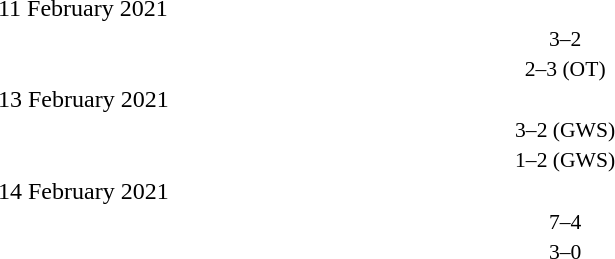<table style="width:100%;" cellspacing="1">
<tr>
<th width=25%></th>
<th width=2%></th>
<th width=6%></th>
<th width=2%></th>
<th width=25%></th>
</tr>
<tr>
<td>11 February 2021</td>
</tr>
<tr style=font-size:90%>
<td align=right></td>
<td></td>
<td align=center>3–2</td>
<td></td>
<td></td>
<td></td>
</tr>
<tr style=font-size:90%>
<td align=right></td>
<td></td>
<td align=center>2–3 (OT)</td>
<td></td>
<td></td>
<td></td>
</tr>
<tr>
<td>13 February 2021</td>
</tr>
<tr style=font-size:90%>
<td align=right></td>
<td></td>
<td align=center>3–2 (GWS)</td>
<td></td>
<td></td>
<td></td>
</tr>
<tr style=font-size:90%>
<td align=right></td>
<td></td>
<td align=center>1–2 (GWS)</td>
<td></td>
<td></td>
<td></td>
</tr>
<tr>
<td>14 February 2021</td>
</tr>
<tr style=font-size:90%>
<td align=right></td>
<td></td>
<td align=center>7–4</td>
<td></td>
<td></td>
<td></td>
</tr>
<tr style=font-size:90%>
<td align=right></td>
<td></td>
<td align=center>3–0</td>
<td></td>
<td></td>
<td></td>
</tr>
</table>
